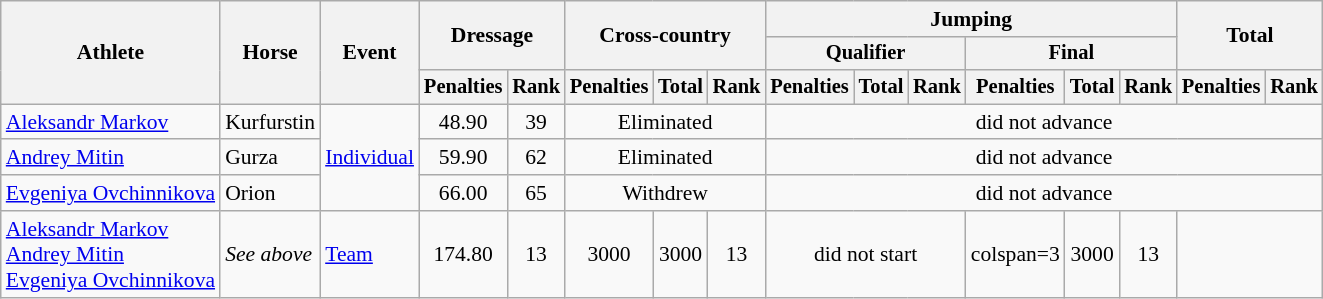<table class=wikitable style="font-size:90%">
<tr>
<th rowspan="3">Athlete</th>
<th rowspan="3">Horse</th>
<th rowspan="3">Event</th>
<th colspan="2" rowspan="2">Dressage</th>
<th colspan="3" rowspan="2">Cross-country</th>
<th colspan="6">Jumping</th>
<th colspan="2" rowspan="2">Total</th>
</tr>
<tr style="font-size:95%">
<th colspan="3">Qualifier</th>
<th colspan="3">Final</th>
</tr>
<tr style="font-size:95%">
<th>Penalties</th>
<th>Rank</th>
<th>Penalties</th>
<th>Total</th>
<th>Rank</th>
<th>Penalties</th>
<th>Total</th>
<th>Rank</th>
<th>Penalties</th>
<th>Total</th>
<th>Rank</th>
<th>Penalties</th>
<th>Rank</th>
</tr>
<tr align=center>
<td align=left><a href='#'>Aleksandr Markov</a></td>
<td align=left>Kurfurstin</td>
<td align=left rowspan=3><a href='#'>Individual</a></td>
<td>48.90</td>
<td>39</td>
<td colspan=3>Eliminated</td>
<td colspan=8>did not advance</td>
</tr>
<tr align=center>
<td align=left><a href='#'>Andrey Mitin</a></td>
<td align=left>Gurza</td>
<td>59.90</td>
<td>62</td>
<td colspan=3>Eliminated</td>
<td colspan=8>did not advance</td>
</tr>
<tr align=center>
<td align=left><a href='#'>Evgeniya Ovchinnikova</a></td>
<td align=left>Orion</td>
<td>66.00</td>
<td>65</td>
<td colspan=3>Withdrew</td>
<td colspan=8>did not advance</td>
</tr>
<tr align=center>
<td align=left><a href='#'>Aleksandr Markov</a><br><a href='#'>Andrey Mitin</a><br><a href='#'>Evgeniya Ovchinnikova</a></td>
<td align=left><em>See above</em></td>
<td align=left><a href='#'>Team</a></td>
<td>174.80</td>
<td>13</td>
<td>3000</td>
<td>3000</td>
<td>13</td>
<td colspan=3>did not start</td>
<td>colspan=3 </td>
<td>3000</td>
<td>13</td>
</tr>
</table>
